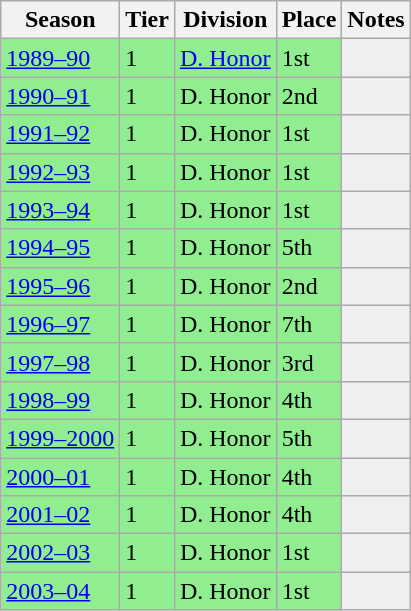<table class="wikitable">
<tr style="background:#f0f6fa;">
<th>Season</th>
<th>Tier</th>
<th>Division</th>
<th>Place</th>
<th>Notes</th>
</tr>
<tr>
<td style="background:#90EE90;"><a href='#'>1989–90</a></td>
<td style="background:#90EE90;">1</td>
<td style="background:#90EE90;"><a href='#'>D. Honor</a></td>
<td style="background:#90EE90;">1st</td>
<th style="background:#efefef;"></th>
</tr>
<tr>
<td style="background:#90EE90;"><a href='#'>1990–91</a></td>
<td style="background:#90EE90;">1</td>
<td style="background:#90EE90;">D. Honor</td>
<td style="background:#90EE90;">2nd</td>
<th style="background:#efefef;"></th>
</tr>
<tr>
<td style="background:#90EE90;"><a href='#'>1991–92</a></td>
<td style="background:#90EE90;">1</td>
<td style="background:#90EE90;">D. Honor</td>
<td style="background:#90EE90;">1st</td>
<th style="background:#efefef;"></th>
</tr>
<tr>
<td style="background:#90EE90;"><a href='#'>1992–93</a></td>
<td style="background:#90EE90;">1</td>
<td style="background:#90EE90;">D. Honor</td>
<td style="background:#90EE90;">1st</td>
<th style="background:#efefef;"></th>
</tr>
<tr>
<td style="background:#90EE90;"><a href='#'>1993–94</a></td>
<td style="background:#90EE90;">1</td>
<td style="background:#90EE90;">D. Honor</td>
<td style="background:#90EE90;">1st</td>
<th style="background:#efefef;"></th>
</tr>
<tr>
<td style="background:#90EE90;"><a href='#'>1994–95</a></td>
<td style="background:#90EE90;">1</td>
<td style="background:#90EE90;">D. Honor</td>
<td style="background:#90EE90;">5th</td>
<th style="background:#efefef;"></th>
</tr>
<tr>
<td style="background:#90EE90;"><a href='#'>1995–96</a></td>
<td style="background:#90EE90;">1</td>
<td style="background:#90EE90;">D. Honor</td>
<td style="background:#90EE90;">2nd</td>
<th style="background:#efefef;"></th>
</tr>
<tr>
<td style="background:#90EE90;"><a href='#'>1996–97</a></td>
<td style="background:#90EE90;">1</td>
<td style="background:#90EE90;">D. Honor</td>
<td style="background:#90EE90;">7th</td>
<th style="background:#efefef;"></th>
</tr>
<tr>
<td style="background:#90EE90;"><a href='#'>1997–98</a></td>
<td style="background:#90EE90;">1</td>
<td style="background:#90EE90;">D. Honor</td>
<td style="background:#90EE90;">3rd</td>
<th style="background:#efefef;"></th>
</tr>
<tr>
<td style="background:#90EE90;"><a href='#'>1998–99</a></td>
<td style="background:#90EE90;">1</td>
<td style="background:#90EE90;">D. Honor</td>
<td style="background:#90EE90;">4th</td>
<th style="background:#efefef;"></th>
</tr>
<tr>
<td style="background:#90EE90;"><a href='#'>1999–2000</a></td>
<td style="background:#90EE90;">1</td>
<td style="background:#90EE90;">D. Honor</td>
<td style="background:#90EE90;">5th</td>
<th style="background:#efefef;"></th>
</tr>
<tr>
<td style="background:#90EE90;"><a href='#'>2000–01</a></td>
<td style="background:#90EE90;">1</td>
<td style="background:#90EE90;">D. Honor</td>
<td style="background:#90EE90;">4th</td>
<th style="background:#efefef;"></th>
</tr>
<tr>
<td style="background:#90EE90;"><a href='#'>2001–02</a></td>
<td style="background:#90EE90;">1</td>
<td style="background:#90EE90;">D. Honor</td>
<td style="background:#90EE90;">4th</td>
<th style="background:#efefef;"></th>
</tr>
<tr>
<td style="background:#90EE90;"><a href='#'>2002–03</a></td>
<td style="background:#90EE90;">1</td>
<td style="background:#90EE90;">D. Honor</td>
<td style="background:#90EE90;">1st</td>
<th style="background:#efefef;"></th>
</tr>
<tr>
<td style="background:#90EE90;"><a href='#'>2003–04</a></td>
<td style="background:#90EE90;">1</td>
<td style="background:#90EE90;">D. Honor</td>
<td style="background:#90EE90;">1st</td>
<th style="background:#efefef;"></th>
</tr>
</table>
